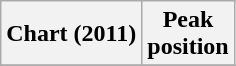<table class="wikitable sortable plainrowheaders" style="text-align:center">
<tr>
<th>Chart (2011)</th>
<th>Peak<br>position</th>
</tr>
<tr>
</tr>
</table>
